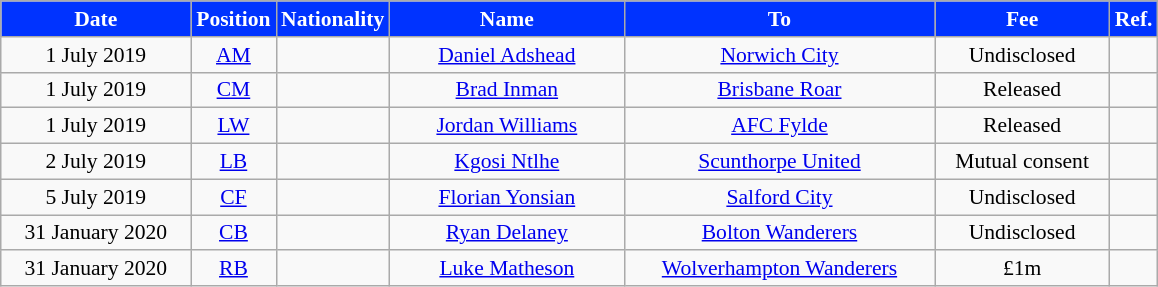<table class="wikitable"  style="text-align:center; font-size:90%; ">
<tr>
<th style="background:#03f; color:#fff; width:120px;">Date</th>
<th style="background:#03f; color:#fff; width:50px;">Position</th>
<th style="background:#03f; color:#fff; width:50px;">Nationality</th>
<th style="background:#03f; color:#fff; width:150px;">Name</th>
<th style="background:#03f; color:#fff; width:200px;">To</th>
<th style="background:#03f; color:#fff; width:110px;">Fee</th>
<th style="background:#03f; color:#fff; width:25px;">Ref.</th>
</tr>
<tr>
<td>1 July 2019</td>
<td><a href='#'>AM</a></td>
<td></td>
<td><a href='#'>Daniel Adshead</a></td>
<td> <a href='#'>Norwich City</a></td>
<td>Undisclosed</td>
<td></td>
</tr>
<tr>
<td>1 July 2019</td>
<td><a href='#'>CM</a></td>
<td></td>
<td><a href='#'>Brad Inman</a></td>
<td> <a href='#'>Brisbane Roar</a></td>
<td>Released</td>
<td></td>
</tr>
<tr>
<td>1 July 2019</td>
<td><a href='#'>LW</a></td>
<td></td>
<td><a href='#'>Jordan Williams</a></td>
<td> <a href='#'>AFC Fylde</a></td>
<td>Released</td>
<td></td>
</tr>
<tr>
<td>2 July 2019</td>
<td><a href='#'>LB</a></td>
<td></td>
<td><a href='#'>Kgosi Ntlhe</a></td>
<td> <a href='#'>Scunthorpe United</a></td>
<td>Mutual consent</td>
<td></td>
</tr>
<tr>
<td>5 July 2019</td>
<td><a href='#'>CF</a></td>
<td></td>
<td><a href='#'>Florian Yonsian</a></td>
<td> <a href='#'>Salford City</a></td>
<td>Undisclosed</td>
<td></td>
</tr>
<tr>
<td>31 January 2020</td>
<td><a href='#'>CB</a></td>
<td></td>
<td><a href='#'>Ryan Delaney</a></td>
<td> <a href='#'>Bolton Wanderers</a></td>
<td>Undisclosed</td>
<td></td>
</tr>
<tr>
<td>31 January 2020</td>
<td><a href='#'>RB</a></td>
<td></td>
<td><a href='#'>Luke Matheson</a></td>
<td> <a href='#'>Wolverhampton Wanderers</a></td>
<td>£1m</td>
<td></td>
</tr>
</table>
